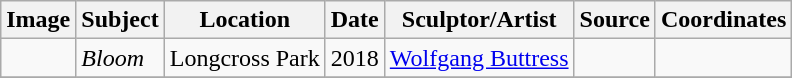<table class="wikitable sortable">
<tr>
<th>Image</th>
<th>Subject</th>
<th>Location</th>
<th>Date</th>
<th>Sculptor/Artist</th>
<th>Source</th>
<th>Coordinates</th>
</tr>
<tr>
<td></td>
<td><em>Bloom</em></td>
<td>Longcross Park</td>
<td>2018</td>
<td><a href='#'>Wolfgang Buttress</a></td>
<td></td>
<td></td>
</tr>
<tr>
</tr>
</table>
